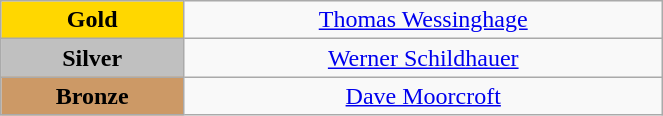<table class="wikitable" style="text-align:center; " width="35%">
<tr>
<td bgcolor="gold"><strong>Gold</strong></td>
<td><a href='#'>Thomas Wessinghage</a><br>  <small><em></em></small></td>
</tr>
<tr>
<td bgcolor="silver"><strong>Silver</strong></td>
<td><a href='#'>Werner Schildhauer</a><br>  <small><em></em></small></td>
</tr>
<tr>
<td bgcolor="CC9966"><strong>Bronze</strong></td>
<td><a href='#'>Dave Moorcroft</a><br>  <small><em></em></small></td>
</tr>
</table>
